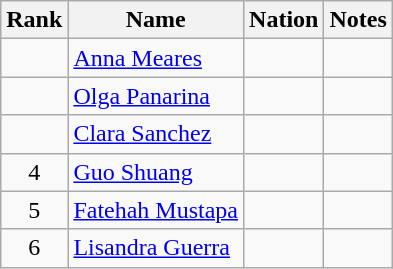<table class="wikitable sortable" style="text-align:center">
<tr>
<th>Rank</th>
<th>Name</th>
<th>Nation</th>
<th>Notes</th>
</tr>
<tr>
<td></td>
<td align=left><a href='#'>Anna Meares</a></td>
<td align=left></td>
<td></td>
</tr>
<tr>
<td></td>
<td align=left><a href='#'>Olga Panarina</a></td>
<td align=left></td>
<td></td>
</tr>
<tr>
<td></td>
<td align=left><a href='#'>Clara Sanchez</a></td>
<td align=left></td>
<td></td>
</tr>
<tr>
<td>4</td>
<td align=left><a href='#'>Guo Shuang</a></td>
<td align=left></td>
<td></td>
</tr>
<tr>
<td>5</td>
<td align=left><a href='#'>Fatehah Mustapa</a></td>
<td align=left></td>
<td></td>
</tr>
<tr>
<td>6</td>
<td align=left><a href='#'>Lisandra Guerra</a></td>
<td align=left></td>
<td></td>
</tr>
</table>
